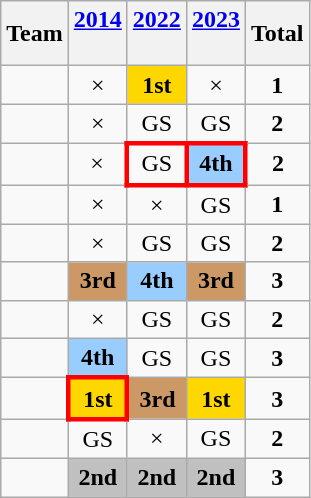<table class="wikitable" style="text-align: center;">
<tr>
<th>Team</th>
<th><a href='#'>2014</a> <br>  <br></th>
<th><a href='#'>2022</a> <br>  <br></th>
<th><a href='#'>2023</a> <br>  <br></th>
<th>Total</th>
</tr>
<tr>
<td align=left></td>
<td>×</td>
<td bgcolor=gold><strong>1st</strong></td>
<td>×</td>
<td><strong>1</strong></td>
</tr>
<tr>
<td align=left></td>
<td>×</td>
<td>GS</td>
<td>GS</td>
<td><strong>2</strong></td>
</tr>
<tr>
<td align=left></td>
<td>×</td>
<td style="border: 3px solid red">GS</td>
<td style="border: 3px solid red" bgcolor=#9acdff><strong>4th</strong></td>
<td><strong>2</strong></td>
</tr>
<tr>
<td align=left></td>
<td>×</td>
<td>×</td>
<td>GS</td>
<td><strong>1</strong></td>
</tr>
<tr>
<td align=left></td>
<td>×</td>
<td>GS</td>
<td>GS</td>
<td><strong>2</strong></td>
</tr>
<tr>
<td align=left></td>
<td bgcolor=#cc9966><strong>3rd</strong></td>
<td bgcolor=#9acdff><strong>4th</strong></td>
<td bgcolor=#cc9966><strong>3rd</strong></td>
<td><strong>3</strong></td>
</tr>
<tr>
<td align=left></td>
<td>×</td>
<td>GS</td>
<td>GS</td>
<td><strong>2</strong></td>
</tr>
<tr>
<td align=left></td>
<td bgcolor=#9acdff><strong>4th</strong></td>
<td>GS</td>
<td>GS</td>
<td><strong>3</strong></td>
</tr>
<tr>
<td align=left></td>
<td style="border: 3px solid red" bgcolor=gold><strong>1st</strong></td>
<td bgcolor=#cc9966><strong>3rd</strong></td>
<td bgcolor=gold><strong>1st</strong></td>
<td><strong>3</strong></td>
</tr>
<tr>
<td align=left></td>
<td>GS</td>
<td>×</td>
<td>GS</td>
<td><strong>2</strong></td>
</tr>
<tr>
<td align=left></td>
<td bgcolor=silver><strong>2nd</strong></td>
<td bgcolor=silver><strong>2nd</strong></td>
<td bgcolor=silver><strong>2nd</strong></td>
<td><strong>3</strong></td>
</tr>
</table>
